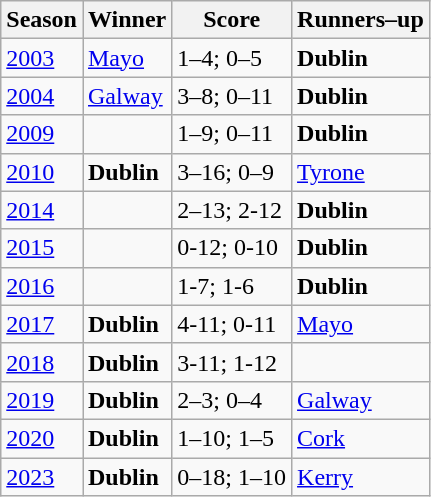<table class="wikitable collapsible">
<tr>
<th>Season</th>
<th>Winner</th>
<th>Score</th>
<th>Runners–up</th>
</tr>
<tr>
<td><a href='#'>2003</a></td>
<td><a href='#'>Mayo</a></td>
<td>1–4; 0–5</td>
<td><strong>Dublin</strong></td>
</tr>
<tr>
<td><a href='#'>2004</a></td>
<td><a href='#'>Galway</a></td>
<td>3–8; 0–11</td>
<td><strong>Dublin</strong></td>
</tr>
<tr>
<td><a href='#'>2009</a></td>
<td></td>
<td>1–9; 0–11</td>
<td><strong>Dublin</strong></td>
</tr>
<tr>
<td><a href='#'>2010</a></td>
<td><strong>Dublin</strong></td>
<td>3–16; 0–9</td>
<td><a href='#'>Tyrone</a></td>
</tr>
<tr>
<td><a href='#'>2014</a></td>
<td></td>
<td>2–13; 2-12</td>
<td><strong>Dublin</strong></td>
</tr>
<tr>
<td><a href='#'>2015</a></td>
<td></td>
<td>0-12; 0-10</td>
<td><strong>Dublin</strong></td>
</tr>
<tr>
<td><a href='#'>2016</a></td>
<td></td>
<td>1-7; 1-6</td>
<td><strong>Dublin</strong></td>
</tr>
<tr>
<td><a href='#'>2017</a></td>
<td><strong>Dublin</strong></td>
<td>4-11; 0-11</td>
<td><a href='#'>Mayo</a></td>
</tr>
<tr>
<td><a href='#'>2018</a></td>
<td><strong>Dublin</strong></td>
<td>3-11; 1-12</td>
<td></td>
</tr>
<tr>
<td><a href='#'>2019</a></td>
<td><strong>Dublin</strong></td>
<td>2–3; 0–4</td>
<td><a href='#'>Galway</a></td>
</tr>
<tr>
<td><a href='#'>2020</a></td>
<td><strong>Dublin</strong></td>
<td>1–10; 1–5</td>
<td><a href='#'>Cork</a></td>
</tr>
<tr>
<td><a href='#'>2023</a></td>
<td><strong>Dublin</strong></td>
<td>0–18; 1–10</td>
<td><a href='#'>Kerry</a></td>
</tr>
</table>
